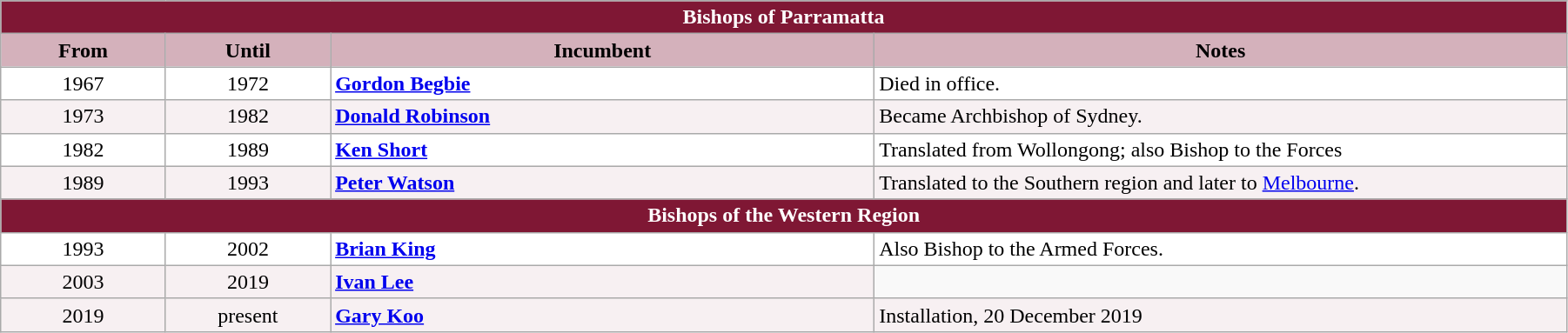<table class="wikitable" style="width: 95%;">
<tr>
<th colspan="4" style="background-color: #7F1734; color: white;">Bishops of Parramatta</th>
</tr>
<tr>
<th style="background-color: #D4B1BB; width: 10%;">From</th>
<th style="background-color: #D4B1BB; width: 10%;">Until</th>
<th style="background-color: #D4B1BB; width: 33%;">Incumbent</th>
<th style="background-color: #D4B1BB; width: 42%;">Notes</th>
</tr>
<tr valign="top" style="background-color: white;">
<td style="text-align: center;">1967</td>
<td style="text-align: center;">1972</td>
<td><strong><a href='#'>Gordon Begbie</a></strong></td>
<td>Died in office.</td>
</tr>
<tr valign="top" style="background-color: #F7F0F2;">
<td style="text-align: center;">1973</td>
<td style="text-align: center;">1982</td>
<td><strong><a href='#'>Donald Robinson</a></strong></td>
<td>Became Archbishop of Sydney.</td>
</tr>
<tr valign="top" style="background-color: white;">
<td style="text-align: center;">1982</td>
<td style="text-align: center;">1989</td>
<td><strong><a href='#'>Ken Short</a></strong></td>
<td>Translated from Wollongong; also Bishop to the Forces</td>
</tr>
<tr valign="top" style="background-color: #F7F0F2;">
<td style="text-align: center;">1989</td>
<td style="text-align: center;">1993</td>
<td><strong><a href='#'>Peter Watson</a></strong></td>
<td>Translated to the Southern region and later to <a href='#'>Melbourne</a>.</td>
</tr>
<tr>
<th colspan="4" style="background-color: #7F1734; color: white;">Bishops of the Western Region</th>
</tr>
<tr valign="top" style="background-color: white;">
<td style="text-align: center;">1993</td>
<td style="text-align: center;">2002</td>
<td><strong><a href='#'>Brian King</a></strong></td>
<td>Also Bishop to the Armed Forces.</td>
</tr>
<tr valign="top" style="background-color: #F7F0F2;">
<td style="text-align: center;">2003</td>
<td style="text-align: center;">2019</td>
<td><strong><a href='#'>Ivan Lee</a></strong></td>
</tr>
<tr valign="top" style="background-color: #F7F0F2;">
<td style="text-align: center;">2019</td>
<td style="text-align: center;">present</td>
<td><strong><a href='#'>Gary Koo</a></strong></td>
<td>Installation, 20 December 2019</td>
</tr>
</table>
